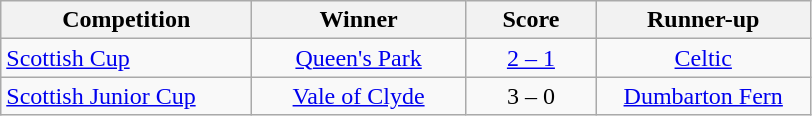<table class="wikitable" style="text-align: center;">
<tr>
<th width=160>Competition</th>
<th width=135>Winner</th>
<th width=80>Score</th>
<th width=135>Runner-up</th>
</tr>
<tr>
<td align=left><a href='#'>Scottish Cup</a></td>
<td><a href='#'>Queen's Park</a></td>
<td><a href='#'>2 – 1</a></td>
<td><a href='#'>Celtic</a></td>
</tr>
<tr>
<td align=left><a href='#'>Scottish Junior Cup</a></td>
<td><a href='#'>Vale of Clyde</a></td>
<td>3 – 0</td>
<td><a href='#'>Dumbarton Fern</a></td>
</tr>
</table>
